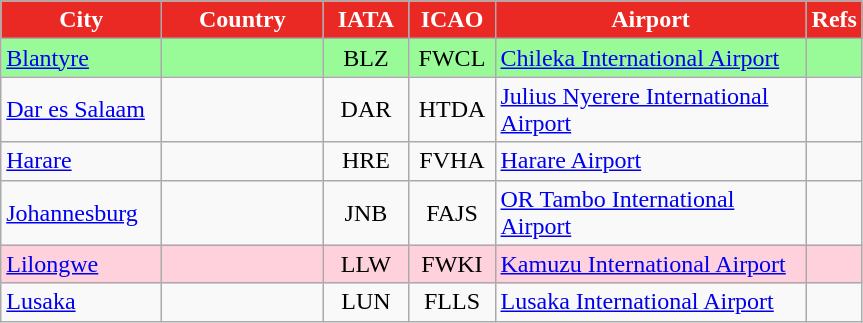<table class="sortable wikitable toccolours">
<tr>
<th style="background:#EA2924;color: white" width=100px>City</th>
<th style="background:#EA2924;color: white" width=100px>Country</th>
<th style="background:#EA2924;color: white" width=50px>IATA</th>
<th style="background:#EA2924;color: white" width=50px>ICAO</th>
<th style="background:#EA2924;color: white" width=200px>Airport</th>
<th style="background:#EA2924;color: white" class="unsortable">Refs</th>
</tr>
<tr bgcolor=#98FB98>
<td><a href='#'>Blantyre</a></td>
<td></td>
<td align=center>BLZ</td>
<td align=center>FWCL</td>
<td bgcolor=#98FB98><a href='#'>Chileka International Airport</a></td>
<td align=center></td>
</tr>
<tr>
<td><a href='#'>Dar es Salaam</a></td>
<td></td>
<td align=center>DAR</td>
<td align=center>HTDA</td>
<td><a href='#'>Julius Nyerere International Airport</a></td>
<td align=center></td>
</tr>
<tr>
<td><a href='#'>Harare</a></td>
<td></td>
<td align=center>HRE</td>
<td align=center>FVHA</td>
<td><a href='#'>Harare Airport</a></td>
<td align=center></td>
</tr>
<tr>
<td><a href='#'>Johannesburg</a></td>
<td></td>
<td align=center>JNB</td>
<td align=center>FAJS</td>
<td><a href='#'>OR Tambo International Airport</a></td>
<td align=center></td>
</tr>
<tr bgcolor=#FFD1DC>
<td><a href='#'>Lilongwe</a></td>
<td></td>
<td align=center>LLW</td>
<td align=center>FWKI</td>
<td bgcolor=#FFD1DC><a href='#'>Kamuzu International Airport</a></td>
<td align=center></td>
</tr>
<tr>
<td><a href='#'>Lusaka</a></td>
<td></td>
<td align=center>LUN</td>
<td align=center>FLLS</td>
<td><a href='#'>Lusaka International Airport</a></td>
<td align=center></td>
</tr>
</table>
